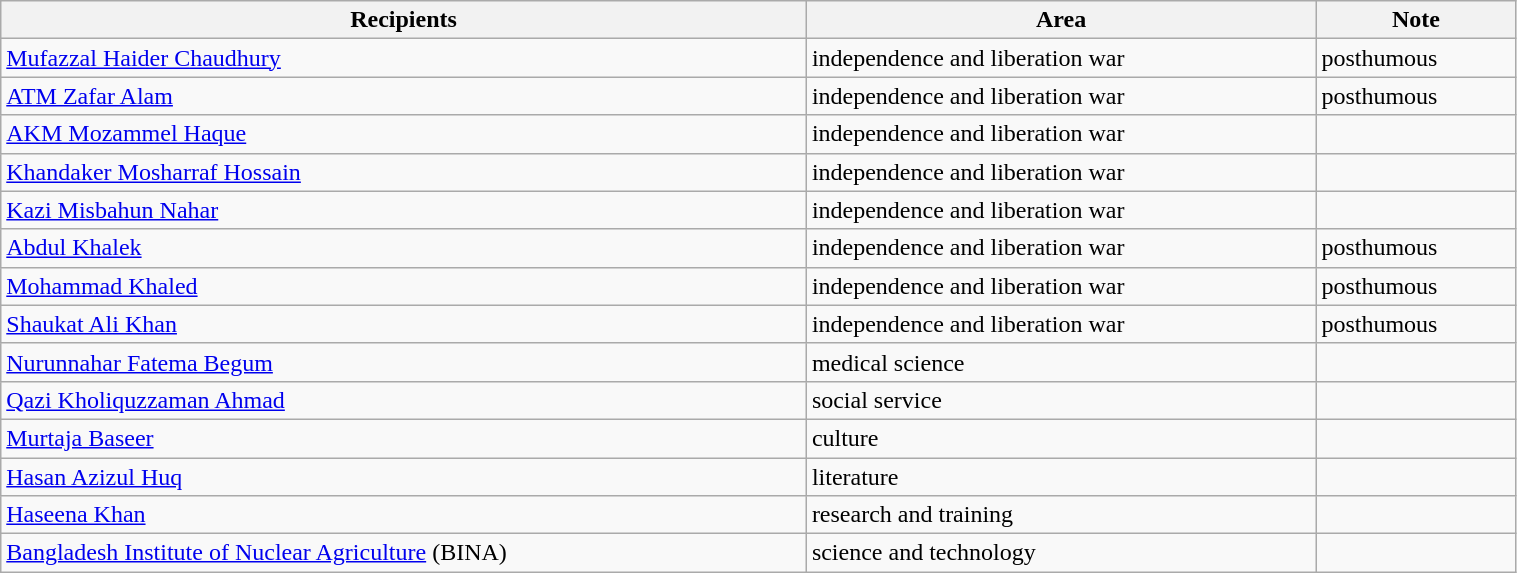<table class="wikitable" style="width:80%;">
<tr>
<th>Recipients</th>
<th>Area</th>
<th>Note</th>
</tr>
<tr>
<td><a href='#'>Mufazzal Haider Chaudhury</a></td>
<td>independence and liberation war</td>
<td>posthumous</td>
</tr>
<tr>
<td><a href='#'>ATM Zafar Alam</a></td>
<td>independence and liberation war</td>
<td>posthumous</td>
</tr>
<tr>
<td><a href='#'>AKM Mozammel Haque</a></td>
<td>independence and liberation war</td>
<td></td>
</tr>
<tr>
<td><a href='#'>Khandaker Mosharraf Hossain</a></td>
<td>independence and liberation war</td>
<td></td>
</tr>
<tr>
<td><a href='#'>Kazi Misbahun Nahar</a></td>
<td>independence and liberation war</td>
<td></td>
</tr>
<tr>
<td><a href='#'>Abdul Khalek</a></td>
<td>independence and liberation war</td>
<td>posthumous</td>
</tr>
<tr>
<td><a href='#'>Mohammad Khaled</a></td>
<td>independence and liberation war</td>
<td>posthumous</td>
</tr>
<tr>
<td><a href='#'>Shaukat Ali Khan</a></td>
<td>independence and liberation war</td>
<td>posthumous</td>
</tr>
<tr>
<td><a href='#'>Nurunnahar Fatema Begum</a></td>
<td>medical science</td>
<td></td>
</tr>
<tr>
<td><a href='#'>Qazi Kholiquzzaman Ahmad</a></td>
<td>social service</td>
<td></td>
</tr>
<tr>
<td><a href='#'>Murtaja Baseer</a></td>
<td>culture</td>
<td></td>
</tr>
<tr>
<td><a href='#'>Hasan Azizul Huq</a></td>
<td>literature</td>
<td></td>
</tr>
<tr>
<td><a href='#'>Haseena Khan</a></td>
<td>research and training</td>
<td></td>
</tr>
<tr>
<td><a href='#'>Bangladesh Institute of Nuclear Agriculture</a> (BINA)</td>
<td>science and technology</td>
<td></td>
</tr>
</table>
